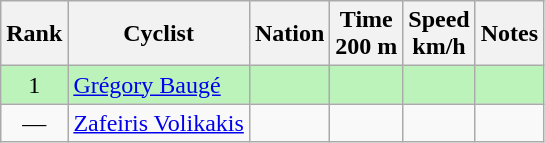<table class="wikitable sortable" style="text-align:center;">
<tr>
<th>Rank</th>
<th>Cyclist</th>
<th>Nation</th>
<th>Time<br>200 m</th>
<th>Speed<br>km/h</th>
<th>Notes</th>
</tr>
<tr bgcolor=bbf3bb>
<td>1</td>
<td align=left><a href='#'>Grégory Baugé</a></td>
<td align=left></td>
<td></td>
<td></td>
<td></td>
</tr>
<tr>
<td data-sort-value=2>—</td>
<td align=left><a href='#'>Zafeiris Volikakis</a></td>
<td align=left></td>
<td></td>
<td></td>
<td></td>
</tr>
</table>
